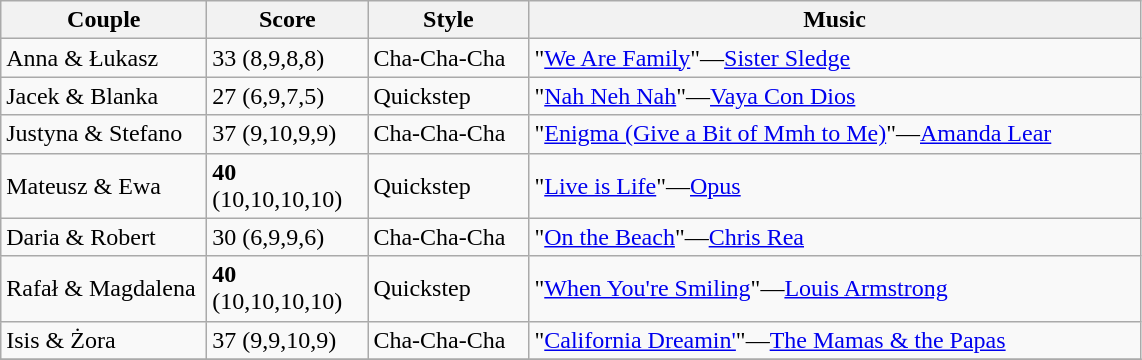<table class="wikitable">
<tr>
<th width="130">Couple</th>
<th width="100">Score</th>
<th width="100">Style</th>
<th width="400">Music</th>
</tr>
<tr>
<td>Anna & Łukasz</td>
<td>33 (8,9,8,8)</td>
<td>Cha-Cha-Cha</td>
<td>"<a href='#'>We Are Family</a>"—<a href='#'>Sister Sledge</a></td>
</tr>
<tr>
<td>Jacek & Blanka</td>
<td>27 (6,9,7,5)</td>
<td>Quickstep</td>
<td>"<a href='#'>Nah Neh Nah</a>"—<a href='#'>Vaya Con Dios</a></td>
</tr>
<tr>
<td>Justyna & Stefano</td>
<td>37 (9,10,9,9)</td>
<td>Cha-Cha-Cha</td>
<td>"<a href='#'>Enigma (Give a Bit of Mmh to Me)</a>"—<a href='#'>Amanda Lear</a></td>
</tr>
<tr>
<td>Mateusz & Ewa</td>
<td><strong>40</strong> (10,10,10,10)</td>
<td>Quickstep</td>
<td>"<a href='#'>Live is Life</a>"—<a href='#'>Opus</a></td>
</tr>
<tr>
<td>Daria & Robert</td>
<td>30 (6,9,9,6)</td>
<td>Cha-Cha-Cha</td>
<td>"<a href='#'>On the Beach</a>"—<a href='#'>Chris Rea</a></td>
</tr>
<tr>
<td>Rafał & Magdalena</td>
<td><strong>40</strong> (10,10,10,10)</td>
<td>Quickstep</td>
<td>"<a href='#'>When You're Smiling</a>"—<a href='#'>Louis Armstrong</a></td>
</tr>
<tr>
<td>Isis & Żora</td>
<td>37 (9,9,10,9)</td>
<td>Cha-Cha-Cha</td>
<td>"<a href='#'>California Dreamin'</a>"—<a href='#'>The Mamas & the Papas</a></td>
</tr>
<tr>
</tr>
</table>
